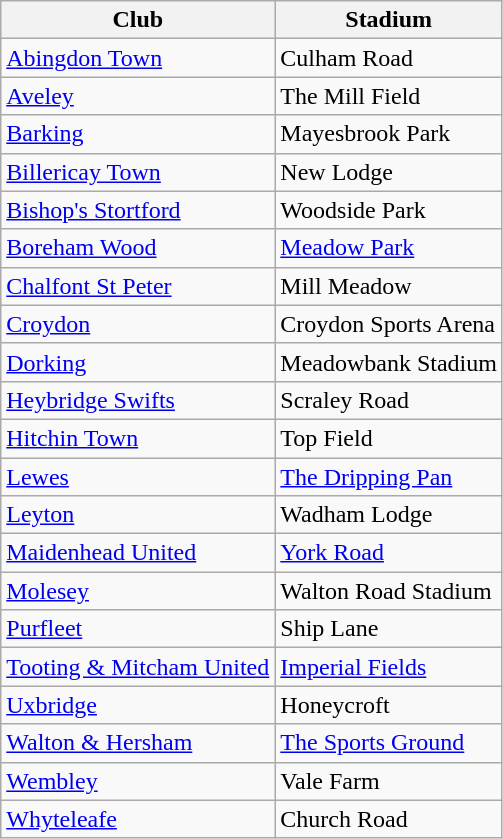<table class="wikitable sortable">
<tr>
<th>Club</th>
<th>Stadium</th>
</tr>
<tr>
<td><a href='#'>Abingdon Town</a></td>
<td>Culham Road</td>
</tr>
<tr>
<td><a href='#'>Aveley</a></td>
<td>The Mill Field</td>
</tr>
<tr>
<td><a href='#'>Barking</a></td>
<td>Mayesbrook Park</td>
</tr>
<tr>
<td><a href='#'>Billericay Town</a></td>
<td>New Lodge</td>
</tr>
<tr>
<td><a href='#'>Bishop's Stortford</a></td>
<td>Woodside Park</td>
</tr>
<tr>
<td><a href='#'>Boreham Wood</a></td>
<td><a href='#'>Meadow Park</a></td>
</tr>
<tr>
<td><a href='#'>Chalfont St Peter</a></td>
<td>Mill Meadow</td>
</tr>
<tr>
<td><a href='#'>Croydon</a></td>
<td>Croydon Sports Arena</td>
</tr>
<tr>
<td><a href='#'>Dorking</a></td>
<td>Meadowbank Stadium</td>
</tr>
<tr>
<td><a href='#'>Heybridge Swifts</a></td>
<td>Scraley Road</td>
</tr>
<tr>
<td><a href='#'>Hitchin Town</a></td>
<td>Top Field</td>
</tr>
<tr>
<td><a href='#'>Lewes</a></td>
<td><a href='#'>The Dripping Pan</a></td>
</tr>
<tr>
<td><a href='#'>Leyton</a></td>
<td>Wadham Lodge</td>
</tr>
<tr>
<td><a href='#'>Maidenhead United</a></td>
<td><a href='#'>York Road</a></td>
</tr>
<tr>
<td><a href='#'>Molesey</a></td>
<td>Walton Road Stadium</td>
</tr>
<tr>
<td><a href='#'>Purfleet</a></td>
<td>Ship Lane</td>
</tr>
<tr>
<td><a href='#'>Tooting & Mitcham United</a></td>
<td><a href='#'>Imperial Fields</a></td>
</tr>
<tr>
<td><a href='#'>Uxbridge</a></td>
<td>Honeycroft</td>
</tr>
<tr>
<td><a href='#'>Walton & Hersham</a></td>
<td><a href='#'>The Sports Ground</a></td>
</tr>
<tr>
<td><a href='#'>Wembley</a></td>
<td>Vale Farm</td>
</tr>
<tr>
<td><a href='#'>Whyteleafe</a></td>
<td>Church Road</td>
</tr>
</table>
